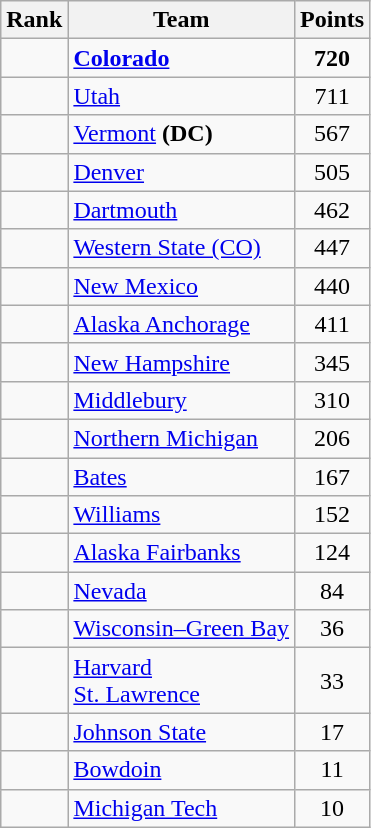<table class="wikitable sortable" style="text-align:center">
<tr>
<th>Rank</th>
<th>Team</th>
<th>Points</th>
</tr>
<tr>
<td></td>
<td align=left><strong><a href='#'>Colorado</a></strong></td>
<td><strong>720</strong></td>
</tr>
<tr>
<td></td>
<td align=left><a href='#'>Utah</a></td>
<td>711</td>
</tr>
<tr>
<td></td>
<td align=left><a href='#'>Vermont</a> <strong>(DC)</strong></td>
<td>567</td>
</tr>
<tr>
<td></td>
<td align=left><a href='#'>Denver</a></td>
<td>505</td>
</tr>
<tr>
<td></td>
<td align=left><a href='#'>Dartmouth</a></td>
<td>462</td>
</tr>
<tr>
<td></td>
<td align=left><a href='#'>Western State (CO)</a></td>
<td>447</td>
</tr>
<tr>
<td></td>
<td align=left><a href='#'>New Mexico</a></td>
<td>440</td>
</tr>
<tr>
<td></td>
<td align=left><a href='#'>Alaska Anchorage</a></td>
<td>411</td>
</tr>
<tr>
<td></td>
<td align=left><a href='#'>New Hampshire</a></td>
<td>345</td>
</tr>
<tr>
<td></td>
<td align=left><a href='#'>Middlebury</a></td>
<td>310</td>
</tr>
<tr>
<td></td>
<td align=left><a href='#'>Northern Michigan</a></td>
<td>206</td>
</tr>
<tr>
<td></td>
<td align=left><a href='#'>Bates</a></td>
<td>167</td>
</tr>
<tr>
<td></td>
<td align=left><a href='#'>Williams</a></td>
<td>152</td>
</tr>
<tr>
<td></td>
<td align=left><a href='#'>Alaska Fairbanks</a></td>
<td>124</td>
</tr>
<tr>
<td></td>
<td align=left><a href='#'>Nevada</a></td>
<td>84</td>
</tr>
<tr>
<td></td>
<td align=left><a href='#'>Wisconsin–Green Bay</a></td>
<td>36</td>
</tr>
<tr>
<td></td>
<td align=left><a href='#'>Harvard</a><br><a href='#'>St. Lawrence</a></td>
<td>33</td>
</tr>
<tr>
<td></td>
<td align=left><a href='#'>Johnson State</a></td>
<td>17</td>
</tr>
<tr>
<td></td>
<td align=left><a href='#'>Bowdoin</a></td>
<td>11</td>
</tr>
<tr>
<td></td>
<td align=left><a href='#'>Michigan Tech</a></td>
<td>10</td>
</tr>
</table>
